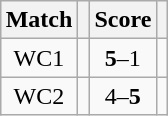<table class="wikitable" style="font-size: 100%; margin: 1em auto 1em auto;">
<tr>
<th>Match</th>
<th></th>
<th>Score</th>
<th></th>
</tr>
<tr>
<td align="center">WC1</td>
<td><strong></strong></td>
<td align="center"><strong>5</strong>–1</td>
<td></td>
</tr>
<tr>
<td align="center">WC2</td>
<td></td>
<td align="center">4–<strong>5</strong></td>
<td><strong></strong></td>
</tr>
</table>
